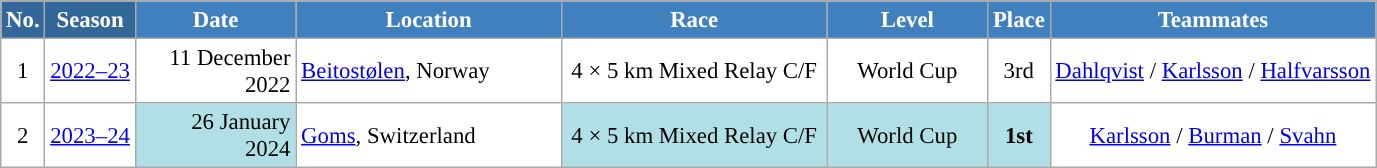<table class="wikitable sortable" style="font-size:95%; text-align:center; border:grey solid 1px; border-collapse:collapse; background:#ffffff;">
<tr style="background:#efefef;">
<th style="background-color:#369; color:white;">No.</th>
<th style="background-color:#369; color:white;">Season</th>
<th style="background-color:#4180be; color:white; width:100px;">Date</th>
<th style="background-color:#4180be; color:white; width:170px;">Location</th>
<th style="background-color:#4180be; color:white; width:170px;">Race</th>
<th style="background-color:#4180be; color:white; width:100px;">Level</th>
<th style="background-color:#4180be; color:white;">Place</th>
<th style="background-color:#4180be; color:white;">Teammates</th>
</tr>
<tr>
<td align=center>1</td>
<td align=center><a href='#'>2022–23</a></td>
<td align=right>11 December 2022</td>
<td align=left> <a href='#'>Beitostølen</a>, Norway</td>
<td>4 × 5 km Mixed Relay C/F</td>
<td>World Cup</td>
<td>3rd</td>
<td><a href='#'>Dahlqvist</a> / <a href='#'>Karlsson</a> / <a href='#'>Halfvarsson</a></td>
</tr>
<tr>
<td align=center>2</td>
<td align=center><a href='#'>2023–24</a></td>
<td bgcolor="#BOEOE6" align=right>26 January 2024</td>
<td align=left> <a href='#'>Goms</a>, Switzerland</td>
<td bgcolor="#BOEOE6">4 × 5 km Mixed Relay C/F</td>
<td bgcolor="#BOEOE6">World Cup</td>
<td bgcolor="#BOEOE6"><strong>1st</strong></td>
<td><a href='#'>Karlsson</a> / <a href='#'>Burman</a> / <a href='#'>Svahn</a></td>
</tr>
</table>
